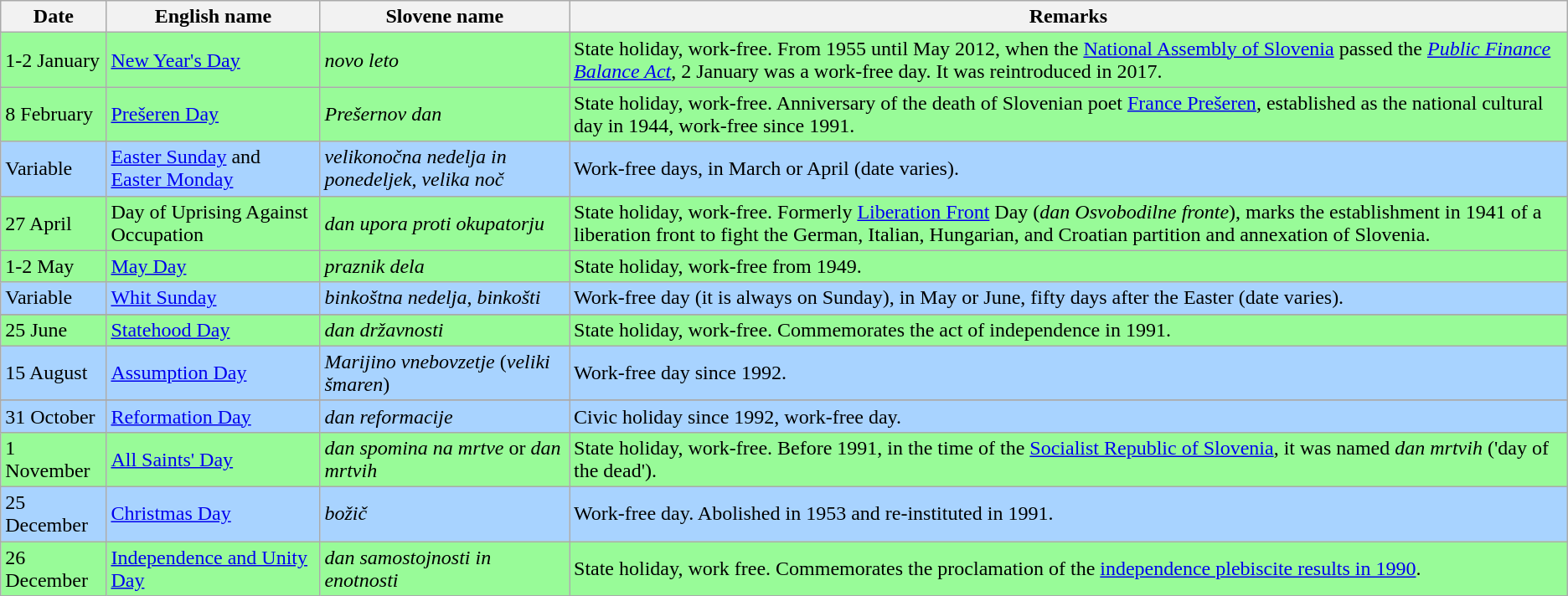<table class="wikitable">
<tr>
<th>Date</th>
<th>English name</th>
<th>Slovene name</th>
<th>Remarks</th>
</tr>
<tr style="background: PaleGreen; ">
<td>1-2 January</td>
<td><a href='#'>New Year's Day</a></td>
<td><em>novo leto</em></td>
<td>State holiday, work-free. From 1955 until May 2012, when the <a href='#'>National Assembly of Slovenia</a> passed the <em><a href='#'>Public Finance Balance Act</a></em>, 2 January was a work-free day. It was reintroduced in 2017.</td>
</tr>
<tr style="background: PaleGreen; ">
<td>8 February</td>
<td><a href='#'>Prešeren Day</a></td>
<td><em>Prešernov dan</em></td>
<td>State holiday, work-free. Anniversary of the death of Slovenian poet <a href='#'>France Prešeren</a>, established as the national cultural day in 1944, work-free since 1991.</td>
</tr>
<tr style="background: #a8d3ff;">
<td>Variable</td>
<td><a href='#'>Easter Sunday</a> and <a href='#'>Easter Monday</a></td>
<td><em>velikonočna nedelja in ponedeljek</em>, <em>velika noč</em></td>
<td>Work-free days, in March or April (date varies).</td>
</tr>
<tr style="background: PaleGreen; ">
<td>27 April</td>
<td>Day of Uprising Against Occupation</td>
<td><em>dan upora proti okupatorju</em></td>
<td>State holiday, work-free. Formerly <a href='#'>Liberation Front</a> Day (<em>dan Osvobodilne fronte</em>), marks the establishment in 1941 of a liberation front to fight the German, Italian, Hungarian, and Croatian partition and annexation of Slovenia.</td>
</tr>
<tr style="background: PaleGreen; ">
<td>1-2 May</td>
<td><a href='#'>May Day</a></td>
<td><em>praznik dela</em></td>
<td>State holiday, work-free from 1949.</td>
</tr>
<tr style="background: #a8d3ff;">
<td>Variable</td>
<td><a href='#'>Whit Sunday</a></td>
<td><em>binkoštna nedelja</em>, <em>binkošti</em></td>
<td>Work-free day (it is always on Sunday), in May or June, fifty days after the Easter (date varies).</td>
</tr>
<tr>
</tr>
<tr style="background: PaleGreen; ">
<td>25 June</td>
<td><a href='#'>Statehood Day</a></td>
<td><em>dan državnosti</em></td>
<td>State holiday, work-free. Commemorates the act of independence in 1991.</td>
</tr>
<tr style="background: #a8d3ff;">
<td>15 August</td>
<td><a href='#'>Assumption Day</a></td>
<td><em>Marijino vnebovzetje</em> (<em>veliki šmaren</em>)</td>
<td>Work-free day since 1992.</td>
</tr>
<tr>
</tr>
<tr style="background: #a8d3ff;">
<td>31 October</td>
<td><a href='#'>Reformation Day</a></td>
<td><em>dan reformacije</em></td>
<td>Civic holiday since 1992, work-free day.</td>
</tr>
<tr style="background: PaleGreen; ">
<td>1 November</td>
<td><a href='#'>All Saints' Day</a></td>
<td><em>dan spomina na mrtve</em> or <em>dan mrtvih</em></td>
<td>State holiday, work-free. Before 1991, in the time of the <a href='#'>Socialist Republic of Slovenia</a>, it was named <em>dan mrtvih</em> ('day of the dead').</td>
</tr>
<tr style="background: #a8d3ff;">
<td>25 December</td>
<td><a href='#'>Christmas Day</a></td>
<td><em>božič</em></td>
<td>Work-free day. Abolished in 1953 and re-instituted in 1991.</td>
</tr>
<tr style="background: PaleGreen; ">
<td>26 December</td>
<td><a href='#'>Independence and Unity Day</a></td>
<td><em>dan samostojnosti in enotnosti</em></td>
<td>State holiday, work free. Commemorates the proclamation of the <a href='#'>independence plebiscite results in 1990</a>.</td>
</tr>
</table>
